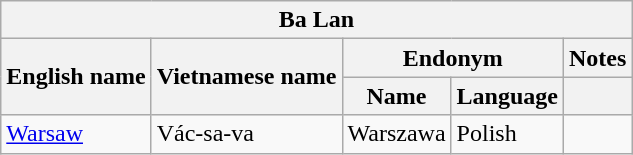<table class="wikitable sortable">
<tr>
<th colspan="5"> Ba Lan</th>
</tr>
<tr>
<th rowspan="2">English name</th>
<th rowspan="2">Vietnamese name</th>
<th colspan="2">Endonym</th>
<th>Notes</th>
</tr>
<tr>
<th>Name</th>
<th>Language</th>
<th></th>
</tr>
<tr>
<td><a href='#'>Warsaw</a></td>
<td>Vác-sa-va</td>
<td>Warszawa</td>
<td>Polish</td>
</tr>
</table>
